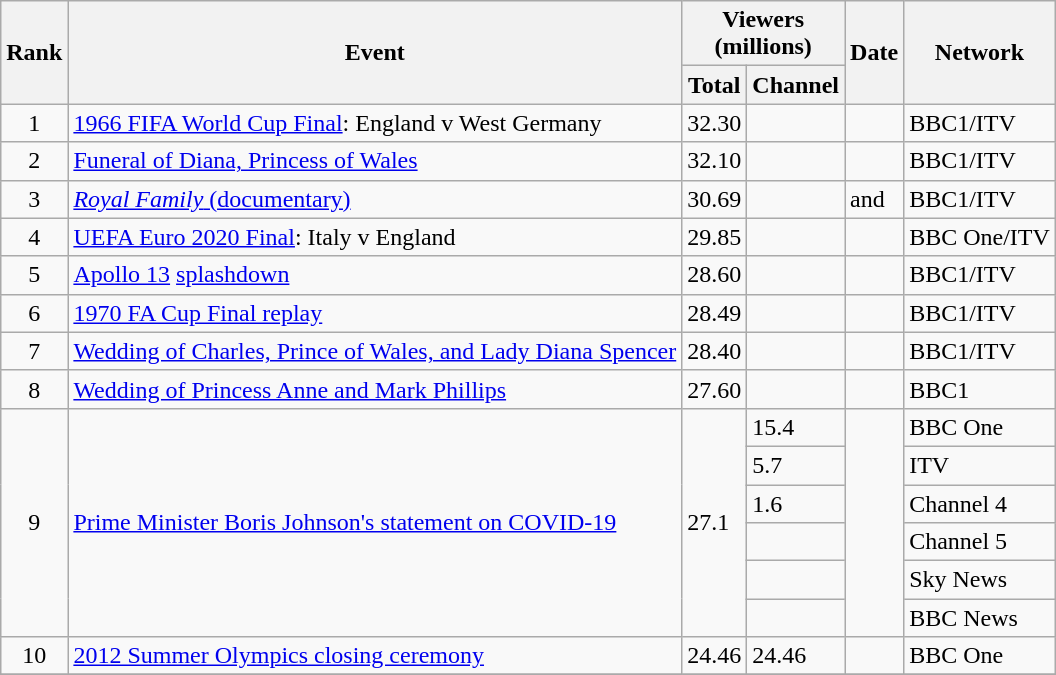<table class="sortable wikitable">
<tr>
<th rowspan=2>Rank</th>
<th rowspan=2>Event</th>
<th colspan=2>Viewers<br>(millions)</th>
<th rowspan=2>Date</th>
<th rowspan=2>Network</th>
</tr>
<tr>
<th>Total</th>
<th>Channel</th>
</tr>
<tr>
<td align="center">1</td>
<td><a href='#'>1966 FIFA World Cup Final</a>: England v West Germany</td>
<td>32.30</td>
<td></td>
<td></td>
<td>BBC1/ITV</td>
</tr>
<tr>
<td align="center">2</td>
<td><a href='#'>Funeral of Diana, Princess of Wales</a></td>
<td>32.10</td>
<td></td>
<td></td>
<td>BBC1/ITV</td>
</tr>
<tr>
<td align="center">3</td>
<td><a href='#'><em>Royal Family</em> (documentary)</a></td>
<td>30.69</td>
<td></td>
<td> and </td>
<td>BBC1/ITV</td>
</tr>
<tr>
<td align="center">4</td>
<td><a href='#'>UEFA Euro 2020 Final</a>: Italy v England</td>
<td>29.85</td>
<td></td>
<td></td>
<td>BBC One/ITV</td>
</tr>
<tr>
<td align="center">5</td>
<td><a href='#'>Apollo 13</a> <a href='#'>splashdown</a></td>
<td>28.60</td>
<td></td>
<td></td>
<td>BBC1/ITV</td>
</tr>
<tr>
<td align="center">6</td>
<td><a href='#'>1970 FA Cup Final replay</a></td>
<td>28.49</td>
<td></td>
<td></td>
<td>BBC1/ITV</td>
</tr>
<tr>
<td align="center">7</td>
<td><a href='#'>Wedding of Charles, Prince of Wales, and Lady Diana Spencer</a></td>
<td>28.40</td>
<td></td>
<td></td>
<td>BBC1/ITV</td>
</tr>
<tr>
<td align="center">8</td>
<td><a href='#'>Wedding of Princess Anne and Mark Phillips</a></td>
<td>27.60</td>
<td></td>
<td></td>
<td>BBC1</td>
</tr>
<tr>
<td rowspan=6 align="center">9</td>
<td rowspan=6><a href='#'>Prime Minister Boris Johnson's statement on COVID-19</a></td>
<td rowspan=6>27.1</td>
<td>15.4</td>
<td rowspan=6></td>
<td>BBC One</td>
</tr>
<tr>
<td>5.7</td>
<td>ITV</td>
</tr>
<tr>
<td>1.6</td>
<td>Channel 4</td>
</tr>
<tr>
<td></td>
<td>Channel 5</td>
</tr>
<tr>
<td></td>
<td>Sky News</td>
</tr>
<tr>
<td></td>
<td>BBC News</td>
</tr>
<tr>
<td align="center">10</td>
<td><a href='#'>2012 Summer Olympics closing ceremony</a></td>
<td>24.46</td>
<td>24.46</td>
<td></td>
<td>BBC One</td>
</tr>
<tr>
</tr>
</table>
